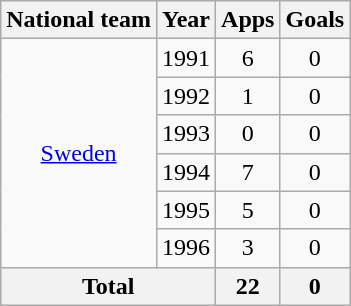<table class="wikitable" style="text-align:center">
<tr>
<th>National team</th>
<th>Year</th>
<th>Apps</th>
<th>Goals</th>
</tr>
<tr>
<td rowspan="6"><a href='#'>Sweden</a></td>
<td>1991</td>
<td>6</td>
<td>0</td>
</tr>
<tr>
<td>1992</td>
<td>1</td>
<td>0</td>
</tr>
<tr>
<td>1993</td>
<td>0</td>
<td>0</td>
</tr>
<tr>
<td>1994</td>
<td>7</td>
<td>0</td>
</tr>
<tr>
<td>1995</td>
<td>5</td>
<td>0</td>
</tr>
<tr>
<td>1996</td>
<td>3</td>
<td>0</td>
</tr>
<tr>
<th colspan="2">Total</th>
<th>22</th>
<th>0</th>
</tr>
</table>
